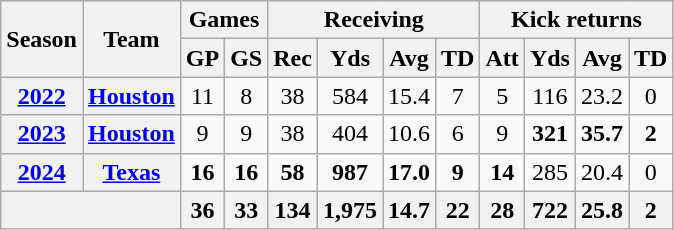<table class="wikitable" style="text-align:center;">
<tr>
<th rowspan="2">Season</th>
<th rowspan="2">Team</th>
<th colspan="2">Games</th>
<th colspan="4">Receiving</th>
<th colspan="4">Kick returns</th>
</tr>
<tr>
<th>GP</th>
<th>GS</th>
<th>Rec</th>
<th>Yds</th>
<th>Avg</th>
<th>TD</th>
<th>Att</th>
<th>Yds</th>
<th>Avg</th>
<th>TD</th>
</tr>
<tr>
<th><a href='#'>2022</a></th>
<th><a href='#'>Houston</a></th>
<td>11</td>
<td>8</td>
<td>38</td>
<td>584</td>
<td>15.4</td>
<td>7</td>
<td>5</td>
<td>116</td>
<td>23.2</td>
<td>0</td>
</tr>
<tr>
<th><a href='#'>2023</a></th>
<th><a href='#'>Houston</a></th>
<td>9</td>
<td>9</td>
<td>38</td>
<td>404</td>
<td>10.6</td>
<td>6</td>
<td>9</td>
<td><strong>321</strong></td>
<td><strong>35.7</strong></td>
<td><strong>2</strong></td>
</tr>
<tr>
<th><a href='#'>2024</a></th>
<th><a href='#'>Texas</a></th>
<td><strong>16</strong></td>
<td><strong>16</strong></td>
<td><strong>58</strong></td>
<td><strong>987</strong></td>
<td><strong>17.0</strong></td>
<td><strong>9</strong></td>
<td><strong>14</strong></td>
<td>285</td>
<td>20.4</td>
<td>0</td>
</tr>
<tr>
<th colspan="2"></th>
<th>36</th>
<th>33</th>
<th>134</th>
<th>1,975</th>
<th>14.7</th>
<th>22</th>
<th>28</th>
<th>722</th>
<th>25.8</th>
<th>2</th>
</tr>
</table>
